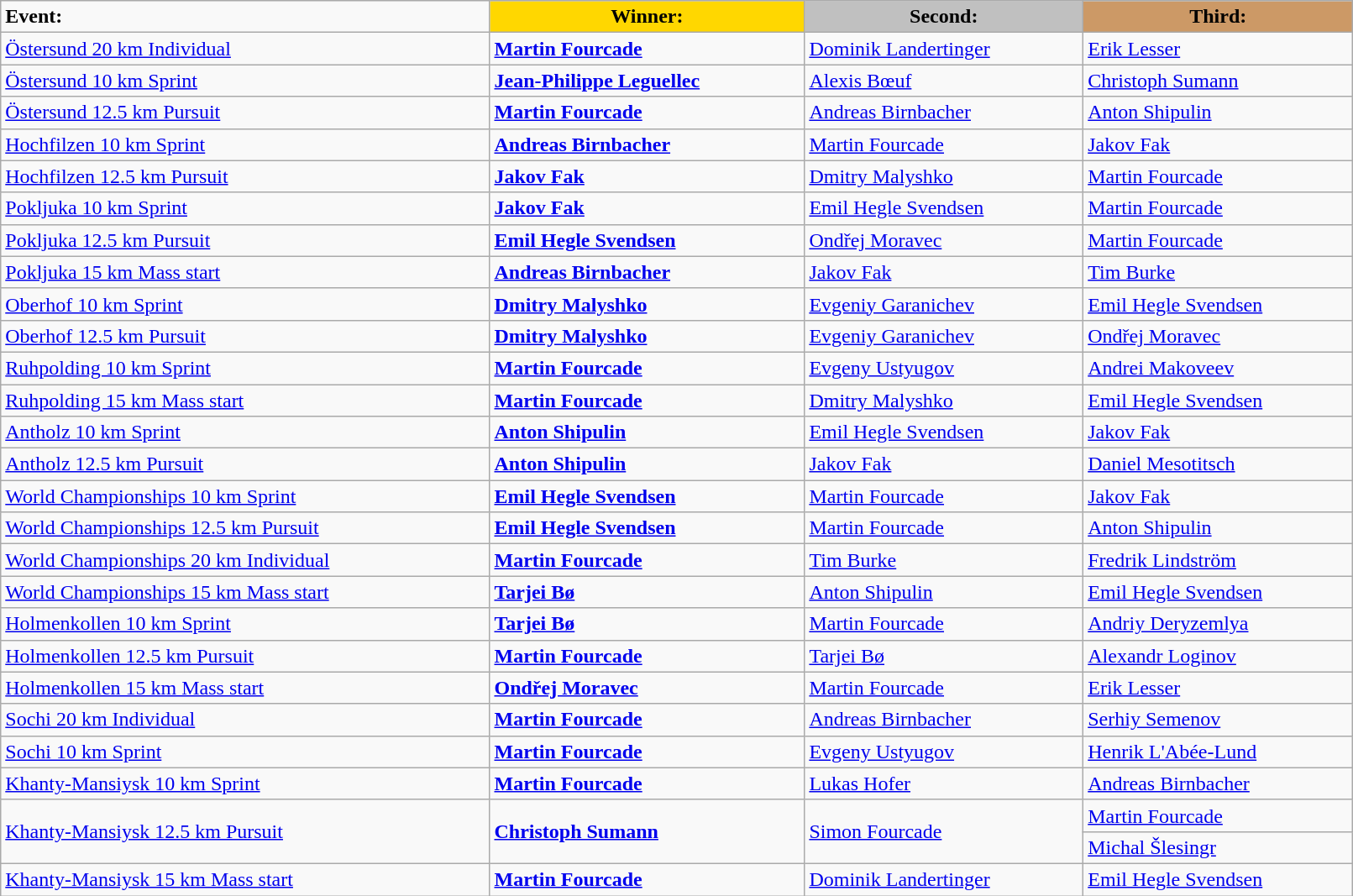<table class="wikitable" width=85%>
<tr>
<td><strong>Event:</strong></td>
<td style="text-align:center;background-color:gold;"><strong>Winner:</strong></td>
<td style="text-align:center;background-color:silver;"><strong>Second:</strong></td>
<td style="text-align:center;background-color:#CC9966;"><strong>Third:</strong></td>
</tr>
<tr>
<td><a href='#'>Östersund 20 km Individual</a><br></td>
<td><strong><a href='#'>Martin Fourcade</a></strong><br><small></small></td>
<td><a href='#'>Dominik Landertinger</a><br><small></small></td>
<td><a href='#'>Erik Lesser</a><br><small></small></td>
</tr>
<tr>
<td><a href='#'>Östersund 10 km Sprint</a><br></td>
<td><strong><a href='#'>Jean-Philippe Leguellec</a></strong><br><small></small></td>
<td><a href='#'>Alexis Bœuf</a><br><small></small></td>
<td><a href='#'>Christoph Sumann</a><br><small></small></td>
</tr>
<tr>
<td><a href='#'>Östersund 12.5 km Pursuit</a><br></td>
<td><strong><a href='#'>Martin Fourcade</a></strong><br><small></small></td>
<td><a href='#'>Andreas Birnbacher</a><br><small></small></td>
<td><a href='#'>Anton Shipulin</a><br><small></small></td>
</tr>
<tr>
<td><a href='#'>Hochfilzen 10 km Sprint</a><br></td>
<td><strong><a href='#'>Andreas Birnbacher</a></strong><br><small></small></td>
<td><a href='#'>Martin Fourcade</a><br><small></small></td>
<td><a href='#'>Jakov Fak</a><br><small></small></td>
</tr>
<tr>
<td><a href='#'>Hochfilzen 12.5 km Pursuit</a><br></td>
<td><strong><a href='#'>Jakov Fak</a></strong><br><small></small></td>
<td><a href='#'>Dmitry Malyshko</a><br><small></small></td>
<td><a href='#'>Martin Fourcade</a><br><small></small></td>
</tr>
<tr>
<td><a href='#'>Pokljuka 10 km Sprint</a><br></td>
<td><strong><a href='#'>Jakov Fak</a></strong><br><small></small></td>
<td><a href='#'>Emil Hegle Svendsen</a><br><small></small></td>
<td><a href='#'>Martin Fourcade</a><br><small></small></td>
</tr>
<tr>
<td><a href='#'>Pokljuka 12.5 km Pursuit</a><br></td>
<td><strong><a href='#'>Emil Hegle Svendsen</a></strong><br><small></small></td>
<td><a href='#'>Ondřej Moravec</a><br><small></small></td>
<td><a href='#'>Martin Fourcade</a><br><small></small></td>
</tr>
<tr>
<td><a href='#'>Pokljuka 15 km Mass start</a><br></td>
<td><strong><a href='#'>Andreas Birnbacher</a></strong><br><small></small></td>
<td><a href='#'>Jakov Fak</a><br><small></small></td>
<td><a href='#'>Tim Burke</a><br><small></small></td>
</tr>
<tr>
<td><a href='#'>Oberhof 10 km Sprint</a><br></td>
<td><strong><a href='#'>Dmitry Malyshko</a></strong><br><small></small></td>
<td><a href='#'>Evgeniy Garanichev</a><br><small></small></td>
<td><a href='#'>Emil Hegle Svendsen</a><br><small></small></td>
</tr>
<tr>
<td><a href='#'>Oberhof 12.5 km Pursuit</a><br></td>
<td><strong><a href='#'>Dmitry Malyshko</a></strong><br><small></small></td>
<td><a href='#'>Evgeniy Garanichev</a><br><small></small></td>
<td><a href='#'>Ondřej Moravec</a><br><small></small></td>
</tr>
<tr>
<td><a href='#'>Ruhpolding 10 km Sprint</a><br></td>
<td><strong><a href='#'>Martin Fourcade</a></strong><br><small></small></td>
<td><a href='#'>Evgeny Ustyugov</a><br><small></small></td>
<td><a href='#'>Andrei Makoveev</a><br><small></small></td>
</tr>
<tr>
<td><a href='#'>Ruhpolding 15 km Mass start</a><br></td>
<td><strong><a href='#'>Martin Fourcade</a></strong><br><small></small></td>
<td><a href='#'>Dmitry Malyshko</a><br><small></small></td>
<td><a href='#'>Emil Hegle Svendsen</a><br><small></small></td>
</tr>
<tr>
<td><a href='#'>Antholz 10 km Sprint</a><br></td>
<td><strong><a href='#'>Anton Shipulin</a></strong><br><small></small></td>
<td><a href='#'>Emil Hegle Svendsen</a><br><small></small></td>
<td><a href='#'>Jakov Fak</a><br><small></small></td>
</tr>
<tr>
<td><a href='#'>Antholz 12.5 km Pursuit</a><br></td>
<td><strong><a href='#'>Anton Shipulin</a></strong><br><small></small></td>
<td><a href='#'>Jakov Fak</a><br><small></small></td>
<td><a href='#'>Daniel Mesotitsch</a><br><small></small></td>
</tr>
<tr>
<td><a href='#'>World Championships 10 km Sprint</a><br></td>
<td><strong><a href='#'>Emil Hegle Svendsen</a></strong><br><small></small></td>
<td><a href='#'>Martin Fourcade</a><br><small></small></td>
<td><a href='#'>Jakov Fak</a><br><small></small></td>
</tr>
<tr>
<td><a href='#'>World Championships 12.5 km Pursuit</a><br></td>
<td><strong><a href='#'>Emil Hegle Svendsen</a></strong><br><small></small></td>
<td><a href='#'>Martin Fourcade</a><br><small></small></td>
<td><a href='#'>Anton Shipulin</a><br><small></small></td>
</tr>
<tr>
<td><a href='#'>World Championships 20 km Individual</a><br></td>
<td><strong><a href='#'>Martin Fourcade</a></strong><br><small></small></td>
<td><a href='#'>Tim Burke</a><br><small></small></td>
<td><a href='#'>Fredrik Lindström</a><br><small></small></td>
</tr>
<tr>
<td><a href='#'>World Championships 15 km Mass start</a><br></td>
<td><strong><a href='#'>Tarjei Bø</a></strong><br><small></small></td>
<td><a href='#'>Anton Shipulin</a> <br><small></small></td>
<td><a href='#'>Emil Hegle Svendsen</a> <br><small></small></td>
</tr>
<tr>
<td><a href='#'>Holmenkollen 10 km Sprint</a><br></td>
<td><strong><a href='#'>Tarjei Bø</a></strong><br><small></small></td>
<td><a href='#'>Martin Fourcade</a><br><small></small></td>
<td><a href='#'>Andriy Deryzemlya</a><br><small></small></td>
</tr>
<tr>
<td><a href='#'>Holmenkollen 12.5 km Pursuit</a><br></td>
<td><strong><a href='#'>Martin Fourcade</a></strong><br><small></small></td>
<td><a href='#'>Tarjei Bø</a><br><small></small></td>
<td><a href='#'>Alexandr Loginov</a><br><small></small></td>
</tr>
<tr>
<td><a href='#'>Holmenkollen 15 km Mass start</a><br></td>
<td><strong><a href='#'>Ondřej Moravec</a></strong><br><small></small></td>
<td><a href='#'>Martin Fourcade</a><br><small></small></td>
<td><a href='#'>Erik Lesser</a><br><small></small></td>
</tr>
<tr>
<td><a href='#'>Sochi 20 km Individual</a><br></td>
<td><strong><a href='#'>Martin Fourcade</a></strong><br><small></small></td>
<td><a href='#'>Andreas Birnbacher</a><br><small></small></td>
<td><a href='#'>Serhiy Semenov</a><br><small></small></td>
</tr>
<tr>
<td><a href='#'>Sochi 10 km Sprint</a><br></td>
<td><strong><a href='#'>Martin Fourcade</a></strong><br><small></small></td>
<td><a href='#'>Evgeny Ustyugov</a><br><small></small></td>
<td><a href='#'>Henrik L'Abée-Lund</a><br><small></small></td>
</tr>
<tr>
<td><a href='#'>Khanty-Mansiysk 10 km Sprint</a><br></td>
<td><strong><a href='#'>Martin Fourcade</a></strong><br><small></small></td>
<td><a href='#'>Lukas Hofer</a><br><small></small></td>
<td><a href='#'>Andreas Birnbacher</a><br><small></small></td>
</tr>
<tr>
<td rowspan=2><a href='#'>Khanty-Mansiysk 12.5 km Pursuit</a><br></td>
<td rowspan=2><strong><a href='#'>Christoph Sumann</a></strong><br><small></small></td>
<td rowspan=2><a href='#'>Simon Fourcade</a><br><small></small></td>
<td><a href='#'>Martin Fourcade</a><br><small></small></td>
</tr>
<tr>
<td><a href='#'>Michal Šlesingr</a><br><small></small></td>
</tr>
<tr>
<td><a href='#'>Khanty-Mansiysk 15 km Mass start</a><br></td>
<td><strong><a href='#'>Martin Fourcade</a></strong><br><small></small></td>
<td><a href='#'>Dominik Landertinger</a><br><small></small></td>
<td><a href='#'>Emil Hegle Svendsen</a> <br><small></small></td>
</tr>
</table>
